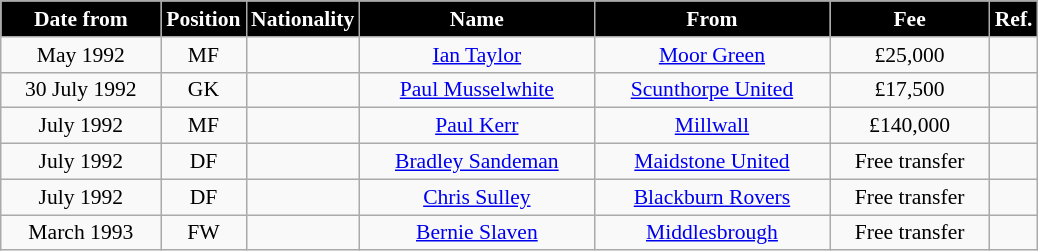<table class="wikitable" style="text-align:center; font-size:90%; ">
<tr>
<th style="background:#000000; color:white; width:100px;">Date from</th>
<th style="background:#000000; color:white; width:50px;">Position</th>
<th style="background:#000000; color:white; width:50px;">Nationality</th>
<th style="background:#000000; color:white; width:150px;">Name</th>
<th style="background:#000000; color:white; width:150px;">From</th>
<th style="background:#000000; color:white; width:100px;">Fee</th>
<th style="background:#000000; color:white; width:25px;">Ref.</th>
</tr>
<tr>
<td>May 1992</td>
<td>MF</td>
<td></td>
<td><a href='#'>Ian Taylor</a></td>
<td><a href='#'>Moor Green</a></td>
<td>£25,000</td>
<td></td>
</tr>
<tr>
<td>30 July 1992</td>
<td>GK</td>
<td></td>
<td><a href='#'>Paul Musselwhite</a></td>
<td><a href='#'>Scunthorpe United</a></td>
<td>£17,500</td>
<td></td>
</tr>
<tr>
<td>July 1992</td>
<td>MF</td>
<td></td>
<td><a href='#'>Paul Kerr</a></td>
<td><a href='#'>Millwall</a></td>
<td>£140,000</td>
<td></td>
</tr>
<tr>
<td>July 1992</td>
<td>DF</td>
<td></td>
<td><a href='#'>Bradley Sandeman</a></td>
<td><a href='#'>Maidstone United</a></td>
<td>Free transfer</td>
<td></td>
</tr>
<tr>
<td>July 1992</td>
<td>DF</td>
<td></td>
<td><a href='#'>Chris Sulley</a></td>
<td><a href='#'>Blackburn Rovers</a></td>
<td>Free transfer</td>
<td></td>
</tr>
<tr>
<td>March 1993</td>
<td>FW</td>
<td></td>
<td><a href='#'>Bernie Slaven</a></td>
<td><a href='#'>Middlesbrough</a></td>
<td>Free transfer</td>
<td></td>
</tr>
</table>
